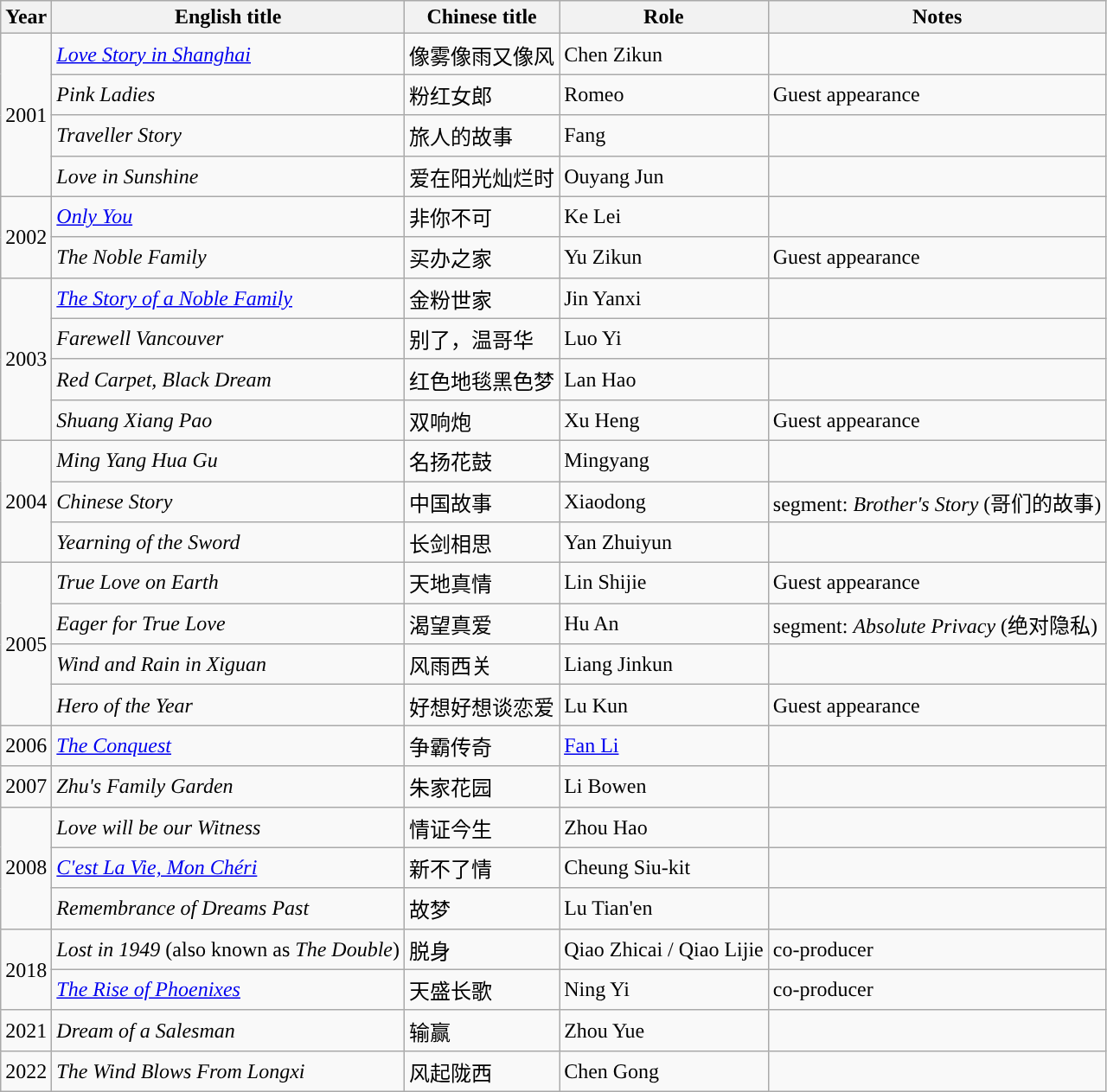<table class="wikitable sortable">
<tr>
<th>Year</th>
<th>English title</th>
<th>Chinese title</th>
<th>Role</th>
<th>Notes</th>
</tr>
<tr>
<td rowspan=4>2001</td>
<td><em><a href='#'>Love Story in Shanghai</a></em></td>
<td>像雾像雨又像风</td>
<td>Chen Zikun</td>
<td></td>
</tr>
<tr>
<td><em>Pink Ladies</em></td>
<td>粉红女郎</td>
<td>Romeo</td>
<td>Guest appearance</td>
</tr>
<tr>
<td><em>Traveller Story</em></td>
<td>旅人的故事</td>
<td>Fang</td>
<td></td>
</tr>
<tr>
<td><em>Love in Sunshine</em></td>
<td>爱在阳光灿烂时</td>
<td>Ouyang Jun</td>
<td></td>
</tr>
<tr>
<td rowspan=2>2002</td>
<td><em><a href='#'>Only You</a></em></td>
<td>非你不可</td>
<td>Ke Lei</td>
<td></td>
</tr>
<tr>
<td><em>The Noble Family</em></td>
<td>买办之家</td>
<td>Yu Zikun</td>
<td>Guest appearance</td>
</tr>
<tr>
<td rowspan=4>2003</td>
<td><em><a href='#'>The Story of a Noble Family</a></em></td>
<td>金粉世家</td>
<td>Jin Yanxi</td>
<td></td>
</tr>
<tr>
<td><em>Farewell Vancouver</em></td>
<td>别了，温哥华</td>
<td>Luo Yi</td>
<td></td>
</tr>
<tr>
<td><em>Red Carpet, Black Dream</em></td>
<td>红色地毯黑色梦</td>
<td>Lan Hao</td>
<td></td>
</tr>
<tr>
<td><em>Shuang Xiang Pao</em></td>
<td>双响炮</td>
<td>Xu Heng</td>
<td>Guest appearance</td>
</tr>
<tr>
<td rowspan=3>2004</td>
<td><em>Ming Yang Hua Gu</em></td>
<td>名扬花鼓</td>
<td>Mingyang</td>
<td></td>
</tr>
<tr>
<td><em>Chinese Story</em></td>
<td>中国故事</td>
<td>Xiaodong</td>
<td>segment: <em>Brother's Story</em> (哥们的故事)</td>
</tr>
<tr>
<td><em>Yearning of the Sword</em></td>
<td>长剑相思</td>
<td>Yan Zhuiyun</td>
<td></td>
</tr>
<tr>
<td rowspan=4>2005</td>
<td><em>True Love on Earth</em></td>
<td>天地真情</td>
<td>Lin Shijie</td>
<td>Guest appearance</td>
</tr>
<tr>
<td><em>Eager for True Love</em></td>
<td>渴望真爱</td>
<td>Hu An</td>
<td>segment: <em>Absolute Privacy</em> (绝对隐私)</td>
</tr>
<tr>
<td><em>Wind and Rain in Xiguan</em></td>
<td>风雨西关</td>
<td>Liang Jinkun</td>
<td></td>
</tr>
<tr>
<td><em>Hero of the Year</em></td>
<td>好想好想谈恋爱</td>
<td>Lu Kun</td>
<td>Guest appearance</td>
</tr>
<tr>
<td>2006</td>
<td><em><a href='#'>The Conquest</a></em></td>
<td>争霸传奇</td>
<td><a href='#'>Fan Li</a></td>
<td></td>
</tr>
<tr>
<td>2007</td>
<td><em>Zhu's Family Garden</em></td>
<td>朱家花园</td>
<td>Li Bowen</td>
<td></td>
</tr>
<tr>
<td rowspan=3>2008</td>
<td><em>Love will be our Witness</em></td>
<td>情证今生</td>
<td>Zhou Hao</td>
<td></td>
</tr>
<tr>
<td><em><a href='#'>C'est La Vie, Mon Chéri</a></em></td>
<td>新不了情</td>
<td>Cheung Siu-kit</td>
<td></td>
</tr>
<tr>
<td><em>Remembrance of Dreams Past</em></td>
<td>故梦</td>
<td>Lu Tian'en</td>
<td></td>
</tr>
<tr>
<td rowspan=2>2018</td>
<td><em>Lost in 1949</em> (also known as <em>The Double</em>)</td>
<td>脱身</td>
<td>Qiao Zhicai / Qiao Lijie</td>
<td>co-producer</td>
</tr>
<tr>
<td><em><a href='#'>The Rise of Phoenixes</a></em></td>
<td>天盛长歌</td>
<td>Ning Yi</td>
<td>co-producer</td>
</tr>
<tr>
<td>2021</td>
<td><em>Dream of a Salesman</em></td>
<td>输赢</td>
<td>Zhou Yue</td>
<td></td>
</tr>
<tr>
<td>2022</td>
<td><em>The Wind Blows From Longxi</em></td>
<td>风起陇西</td>
<td>Chen Gong</td>
<td></td>
</tr>
</table>
